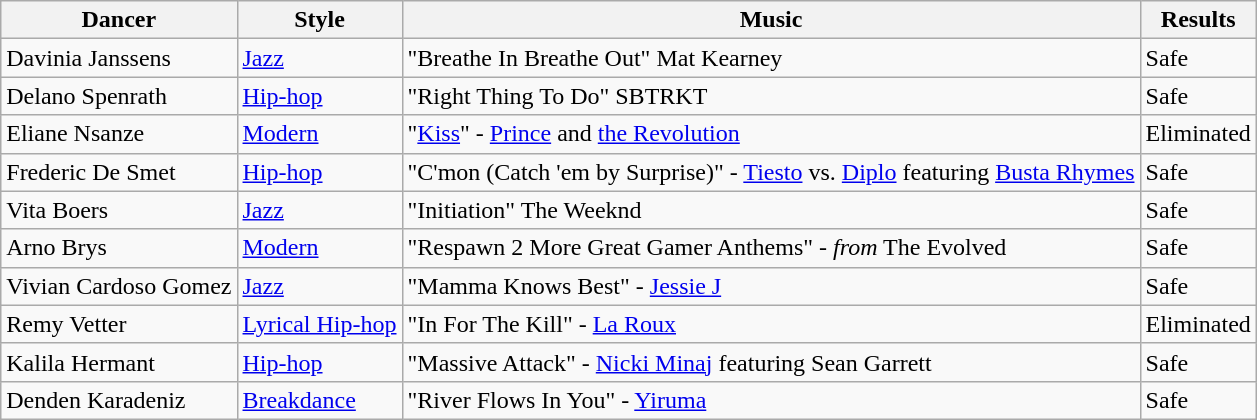<table Class = "wikitable">
<tr>
<th>Dancer</th>
<th>Style</th>
<th>Music</th>
<th>Results</th>
</tr>
<tr>
<td>Davinia Janssens</td>
<td><a href='#'>Jazz</a></td>
<td>"Breathe In Breathe Out" Mat Kearney</td>
<td>Safe</td>
</tr>
<tr>
<td>Delano Spenrath</td>
<td><a href='#'>Hip-hop</a></td>
<td>"Right Thing To Do" SBTRKT</td>
<td>Safe</td>
</tr>
<tr>
<td>Eliane Nsanze</td>
<td><a href='#'>Modern</a></td>
<td>"<a href='#'>Kiss</a>" - <a href='#'>Prince</a> and <a href='#'>the Revolution</a></td>
<td>Eliminated</td>
</tr>
<tr>
<td>Frederic De Smet</td>
<td><a href='#'>Hip-hop</a></td>
<td>"C'mon (Catch 'em by Surprise)" - <a href='#'>Tiesto</a> vs. <a href='#'>Diplo</a> featuring <a href='#'>Busta Rhymes</a></td>
<td>Safe</td>
</tr>
<tr>
<td>Vita Boers</td>
<td><a href='#'>Jazz</a></td>
<td>"Initiation" The Weeknd</td>
<td>Safe</td>
</tr>
<tr>
<td>Arno Brys</td>
<td><a href='#'>Modern</a></td>
<td>"Respawn 2 More Great Gamer Anthems" -<em> from</em> The Evolved</td>
<td>Safe</td>
</tr>
<tr>
<td>Vivian Cardoso Gomez</td>
<td><a href='#'>Jazz</a></td>
<td>"Mamma Knows Best" - <a href='#'>Jessie J</a></td>
<td>Safe</td>
</tr>
<tr>
<td>Remy Vetter</td>
<td><a href='#'>Lyrical Hip-hop</a></td>
<td>"In For The Kill" - <a href='#'>La Roux</a></td>
<td>Eliminated</td>
</tr>
<tr>
<td>Kalila Hermant</td>
<td><a href='#'>Hip-hop</a></td>
<td>"Massive Attack" - <a href='#'>Nicki Minaj</a> featuring Sean Garrett</td>
<td>Safe</td>
</tr>
<tr>
<td>Denden Karadeniz</td>
<td><a href='#'>Breakdance</a></td>
<td>"River Flows In You" - <a href='#'>Yiruma</a></td>
<td>Safe</td>
</tr>
</table>
